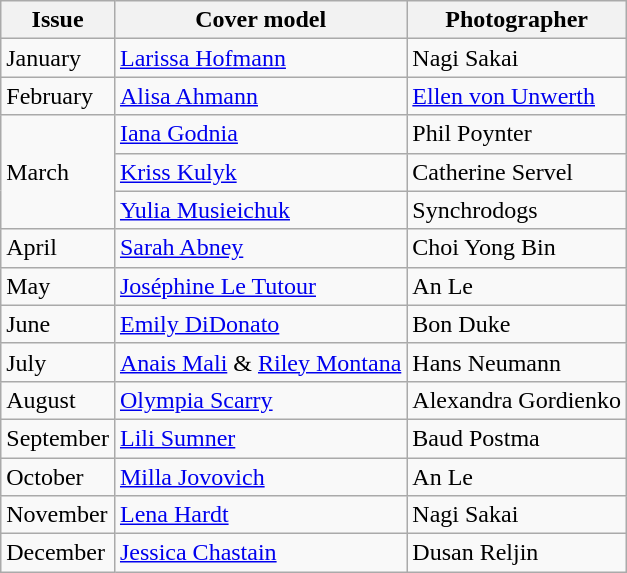<table class="sortable wikitable">
<tr>
<th>Issue</th>
<th>Cover model</th>
<th>Photographer</th>
</tr>
<tr>
<td>January</td>
<td><a href='#'>Larissa Hofmann</a></td>
<td>Nagi Sakai</td>
</tr>
<tr>
<td>February</td>
<td><a href='#'>Alisa Ahmann</a></td>
<td><a href='#'>Ellen von Unwerth</a></td>
</tr>
<tr>
<td rowspan=3>March</td>
<td><a href='#'>Iana Godnia</a></td>
<td>Phil Poynter</td>
</tr>
<tr>
<td><a href='#'>Kriss Kulyk</a></td>
<td>Catherine Servel</td>
</tr>
<tr>
<td><a href='#'>Yulia Musieichuk</a></td>
<td>Synchrodogs</td>
</tr>
<tr>
<td>April</td>
<td><a href='#'>Sarah Abney</a></td>
<td>Choi Yong Bin</td>
</tr>
<tr>
<td>May</td>
<td><a href='#'>Joséphine Le Tutour</a></td>
<td>An Le</td>
</tr>
<tr>
<td>June</td>
<td><a href='#'>Emily DiDonato</a></td>
<td>Bon Duke</td>
</tr>
<tr>
<td>July</td>
<td><a href='#'>Anais Mali</a> & <a href='#'>Riley Montana</a></td>
<td>Hans Neumann</td>
</tr>
<tr>
<td>August</td>
<td><a href='#'>Olympia Scarry</a></td>
<td>Alexandra Gordienko</td>
</tr>
<tr>
<td>September</td>
<td><a href='#'>Lili Sumner</a></td>
<td>Baud Postma</td>
</tr>
<tr>
<td>October</td>
<td><a href='#'>Milla Jovovich</a></td>
<td>An Le</td>
</tr>
<tr>
<td>November</td>
<td><a href='#'>Lena Hardt</a></td>
<td>Nagi Sakai</td>
</tr>
<tr>
<td>December</td>
<td><a href='#'>Jessica Chastain</a></td>
<td>Dusan Reljin</td>
</tr>
</table>
